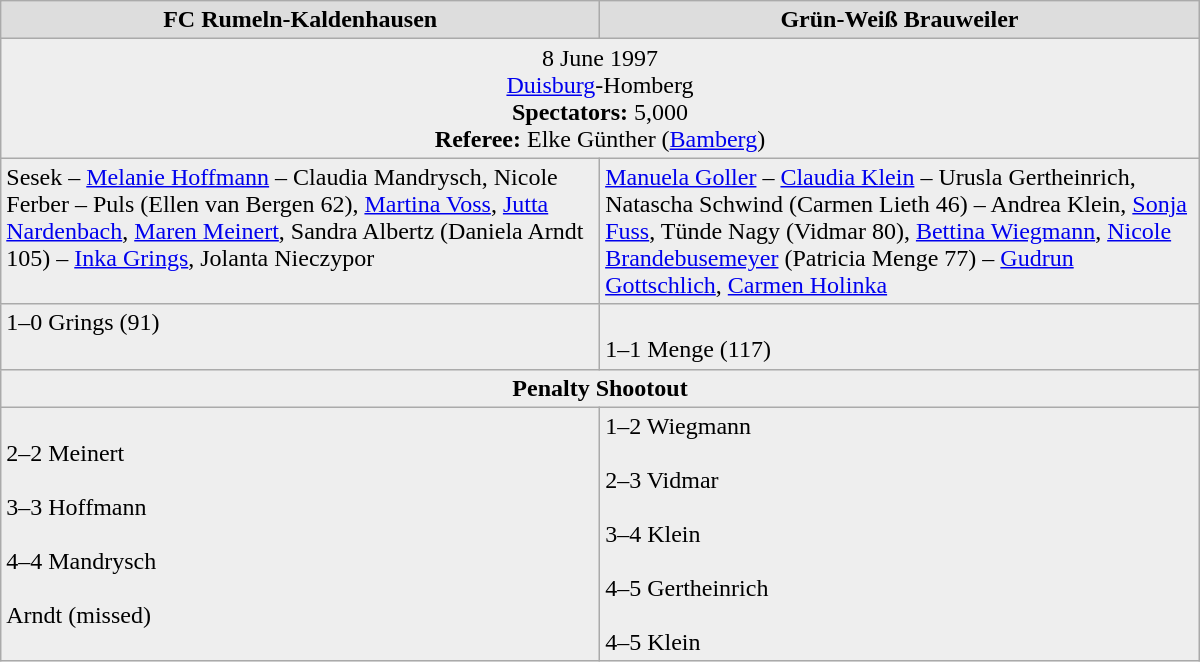<table class="wikitable" width = "800px">
<tr bgcolor="#DDDDDD">
<td align="center"><strong>FC Rumeln-Kaldenhausen</strong></td>
<td align="center"><strong>Grün-Weiß Brauweiler</strong></td>
</tr>
<tr bgcolor="#EEEEEE">
<td colspan="2" align="center">8 June 1997 <br> <a href='#'>Duisburg</a>-Homberg <br> <strong>Spectators:</strong> 5,000 <br> <strong>Referee:</strong> Elke Günther (<a href='#'>Bamberg</a>)</td>
</tr>
<tr bgcolor="#EEEEEE">
<td valign="top" width = "400px">Sesek – <a href='#'>Melanie Hoffmann</a> – Claudia Mandrysch, Nicole Ferber – Puls (Ellen van Bergen 62), <a href='#'>Martina Voss</a>, <a href='#'>Jutta Nardenbach</a>, <a href='#'>Maren Meinert</a>, Sandra Albertz (Daniela Arndt 105) – <a href='#'>Inka Grings</a>, Jolanta Nieczypor</td>
<td valign="top" width = "400px"><a href='#'>Manuela Goller</a> – <a href='#'>Claudia Klein</a> – Urusla Gertheinrich, Natascha Schwind (Carmen Lieth 46) – Andrea Klein, <a href='#'>Sonja Fuss</a>, Tünde Nagy (Vidmar 80), <a href='#'>Bettina Wiegmann</a>, <a href='#'>Nicole Brandebusemeyer</a> (Patricia Menge 77) – <a href='#'>Gudrun Gottschlich</a>, <a href='#'>Carmen Holinka</a></td>
</tr>
<tr bgcolor="#EEEEEE">
<td valign="top"> 1–0 Grings (91)</td>
<td valign="top"><br>  1–1 Menge (117)</td>
</tr>
<tr bgcolor="#EEEEEE">
<td colspan="2" align="center"><strong>Penalty Shootout</strong></td>
</tr>
<tr bgcolor="#EEEEEE">
<td valign="top"><br> 2–2 Meinert <br><br> 3–3 Hoffmann <br><br> 4–4 Mandrysch <br><br> Arndt (missed)</td>
<td valign="top"> 1–2 Wiegmann <br><br> 2–3 Vidmar <br><br> 3–4 Klein <br><br> 4–5 Gertheinrich <br><br> 4–5 Klein</td>
</tr>
</table>
